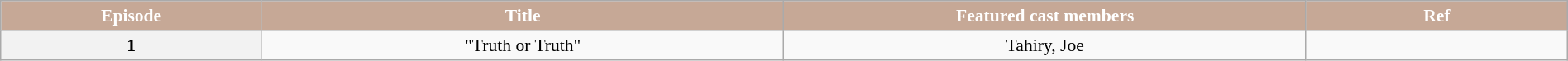<table class="wikitable sortable" style="margin:1em auto; font-size:90%; text-align: center">
<tr>
<th scope="col"  style="background:#c6a896; color:#fff; width:5%;">Episode</th>
<th scope="col"  style="background:#c6a896; color:#fff; width:10%;">Title</th>
<th scope="col"  style="background:#c6a896; color:#fff; width:10%;">Featured cast members</th>
<th scope="col"  style="background:#c6a896; color:#fff; width:5%;">Ref</th>
</tr>
<tr>
<th scope="row">1</th>
<td>"Truth or Truth"</td>
<td>Tahiry, Joe</td>
<td style="text-align:center;"></td>
</tr>
</table>
